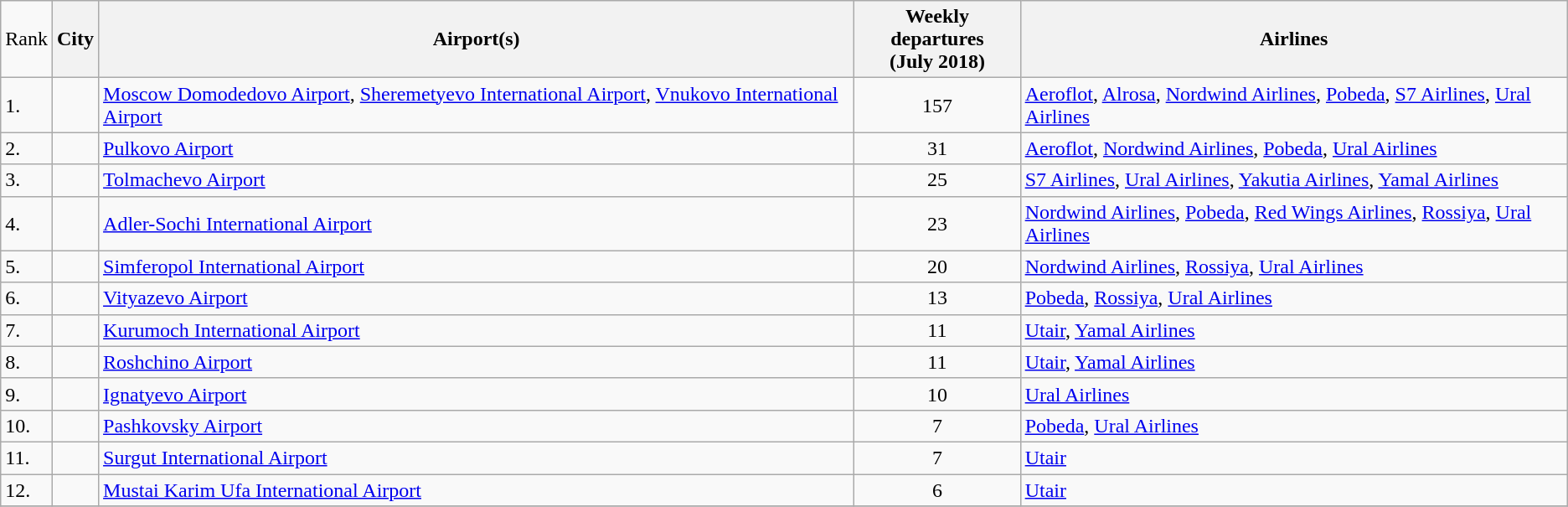<table class="wikitable sortable">
<tr>
<td>Rank</td>
<th>City</th>
<th>Airport(s)</th>
<th>Weekly departures<br>(July 2018)</th>
<th>Airlines</th>
</tr>
<tr>
<td>1.</td>
<td></td>
<td><a href='#'>Moscow Domodedovo Airport</a>, <a href='#'>Sheremetyevo International Airport</a>, <a href='#'>Vnukovo International Airport</a></td>
<td style="text-align:center;">157</td>
<td><a href='#'>Aeroflot</a>, <a href='#'>Alrosa</a>, <a href='#'>Nordwind Airlines</a>, <a href='#'>Pobeda</a>, <a href='#'>S7 Airlines</a>, <a href='#'>Ural Airlines</a></td>
</tr>
<tr>
<td>2.</td>
<td></td>
<td><a href='#'>Pulkovo Airport</a></td>
<td style="text-align:center;">31</td>
<td><a href='#'>Aeroflot</a>, <a href='#'>Nordwind Airlines</a>, <a href='#'>Pobeda</a>, <a href='#'>Ural Airlines</a></td>
</tr>
<tr>
<td>3.</td>
<td></td>
<td><a href='#'>Tolmachevo Airport</a></td>
<td style="text-align:center;">25</td>
<td><a href='#'>S7 Airlines</a>, <a href='#'>Ural Airlines</a>, <a href='#'>Yakutia Airlines</a>, <a href='#'>Yamal Airlines</a></td>
</tr>
<tr>
<td>4.</td>
<td></td>
<td><a href='#'>Adler-Sochi International Airport</a></td>
<td style="text-align:center;">23</td>
<td><a href='#'>Nordwind Airlines</a>, <a href='#'>Pobeda</a>, <a href='#'>Red Wings Airlines</a>, <a href='#'>Rossiya</a>, <a href='#'>Ural Airlines</a></td>
</tr>
<tr>
<td>5.</td>
<td></td>
<td><a href='#'>Simferopol International Airport</a></td>
<td style="text-align:center;">20</td>
<td><a href='#'>Nordwind Airlines</a>, <a href='#'>Rossiya</a>, <a href='#'>Ural Airlines</a></td>
</tr>
<tr>
<td>6.</td>
<td></td>
<td><a href='#'>Vityazevo Airport</a></td>
<td style="text-align:center;">13</td>
<td><a href='#'>Pobeda</a>, <a href='#'>Rossiya</a>, <a href='#'>Ural Airlines</a></td>
</tr>
<tr>
<td>7.</td>
<td></td>
<td><a href='#'>Kurumoch International Airport</a></td>
<td style="text-align:center;">11</td>
<td><a href='#'>Utair</a>, <a href='#'>Yamal Airlines</a></td>
</tr>
<tr>
<td>8.</td>
<td></td>
<td><a href='#'>Roshchino Airport</a></td>
<td style="text-align:center;">11</td>
<td><a href='#'>Utair</a>, <a href='#'>Yamal Airlines</a></td>
</tr>
<tr>
<td>9.</td>
<td></td>
<td><a href='#'>Ignatyevo Airport</a></td>
<td style="text-align:center;">10</td>
<td><a href='#'>Ural Airlines</a></td>
</tr>
<tr>
<td>10.</td>
<td></td>
<td><a href='#'>Pashkovsky Airport</a></td>
<td style="text-align:center;">7</td>
<td><a href='#'>Pobeda</a>, <a href='#'>Ural Airlines</a></td>
</tr>
<tr>
<td>11.</td>
<td></td>
<td><a href='#'>Surgut International Airport</a></td>
<td style="text-align:center;">7</td>
<td><a href='#'>Utair</a></td>
</tr>
<tr>
<td>12.</td>
<td></td>
<td><a href='#'>Mustai Karim Ufa International Airport</a></td>
<td style="text-align:center;">6</td>
<td><a href='#'>Utair</a></td>
</tr>
<tr>
</tr>
</table>
